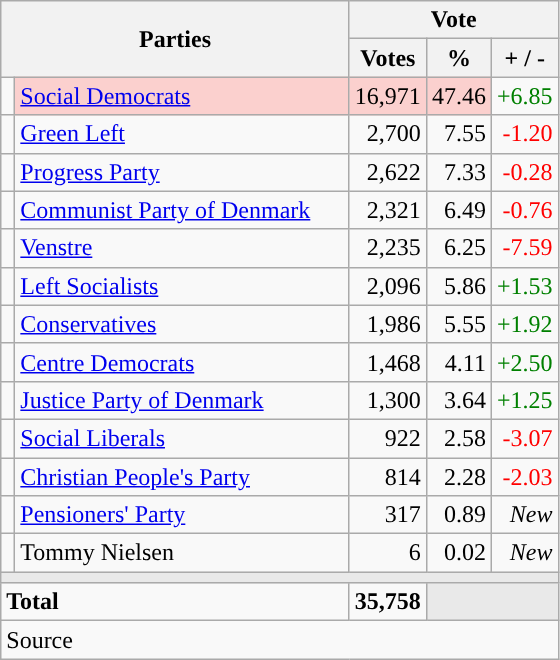<table class="wikitable" style="text-align:right;">
<tr>
<th style="text-align:centre;" rowspan="2" colspan="2" width="225">Parties</th>
<th colspan="3">Vote</th>
</tr>
<tr>
<th width="15">Votes</th>
<th width="15">%</th>
<th width="15">+ / -</th>
</tr>
<tr>
<td width="2" style="color:inherit;background:"></td>
<td bgcolor=#fbd0ce  align="left"><a href='#'>Social Democrats</a></td>
<td bgcolor=#fbd0ce>16,971</td>
<td bgcolor=#fbd0ce>47.46</td>
<td style=color:green;>+6.85</td>
</tr>
<tr>
<td width="2" style="color:inherit;background:"></td>
<td align="left"><a href='#'>Green Left</a></td>
<td>2,700</td>
<td>7.55</td>
<td style=color:red;>-1.20</td>
</tr>
<tr>
<td width="2" style="color:inherit;background:"></td>
<td align="left"><a href='#'>Progress Party</a></td>
<td>2,622</td>
<td>7.33</td>
<td style=color:red;>-0.28</td>
</tr>
<tr>
<td width="2" style="color:inherit;background:"></td>
<td align="left"><a href='#'>Communist Party of Denmark</a></td>
<td>2,321</td>
<td>6.49</td>
<td style=color:red;>-0.76</td>
</tr>
<tr>
<td width="2" style="color:inherit;background:"></td>
<td align="left"><a href='#'>Venstre</a></td>
<td>2,235</td>
<td>6.25</td>
<td style=color:red;>-7.59</td>
</tr>
<tr>
<td width="2" style="color:inherit;background:"></td>
<td align="left"><a href='#'>Left Socialists</a></td>
<td>2,096</td>
<td>5.86</td>
<td style=color:green;>+1.53</td>
</tr>
<tr>
<td width="2" style="color:inherit;background:"></td>
<td align="left"><a href='#'>Conservatives</a></td>
<td>1,986</td>
<td>5.55</td>
<td style=color:green;>+1.92</td>
</tr>
<tr>
<td width="2" style="color:inherit;background:"></td>
<td align="left"><a href='#'>Centre Democrats</a></td>
<td>1,468</td>
<td>4.11</td>
<td style=color:green;>+2.50</td>
</tr>
<tr>
<td width="2" style="color:inherit;background:"></td>
<td align="left"><a href='#'>Justice Party of Denmark</a></td>
<td>1,300</td>
<td>3.64</td>
<td style=color:green;>+1.25</td>
</tr>
<tr>
<td width="2" style="color:inherit;background:"></td>
<td align="left"><a href='#'>Social Liberals</a></td>
<td>922</td>
<td>2.58</td>
<td style=color:red;>-3.07</td>
</tr>
<tr>
<td width="2" style="color:inherit;background:"></td>
<td align="left"><a href='#'>Christian People's Party</a></td>
<td>814</td>
<td>2.28</td>
<td style=color:red;>-2.03</td>
</tr>
<tr>
<td width="2" style="color:inherit;background:"></td>
<td align="left"><a href='#'>Pensioners' Party</a></td>
<td>317</td>
<td>0.89</td>
<td><em>New</em></td>
</tr>
<tr>
<td width="2" style="color:inherit;background:"></td>
<td align="left">Tommy Nielsen</td>
<td>6</td>
<td>0.02</td>
<td><em>New</em></td>
</tr>
<tr>
<td colspan="7" bgcolor="#E9E9E9"></td>
</tr>
<tr>
<td align="left" colspan="2"><strong>Total</strong></td>
<td><strong>35,758</strong></td>
<td bgcolor="#E9E9E9" colspan="2"></td>
</tr>
<tr>
<td align="left" colspan="6">Source</td>
</tr>
</table>
